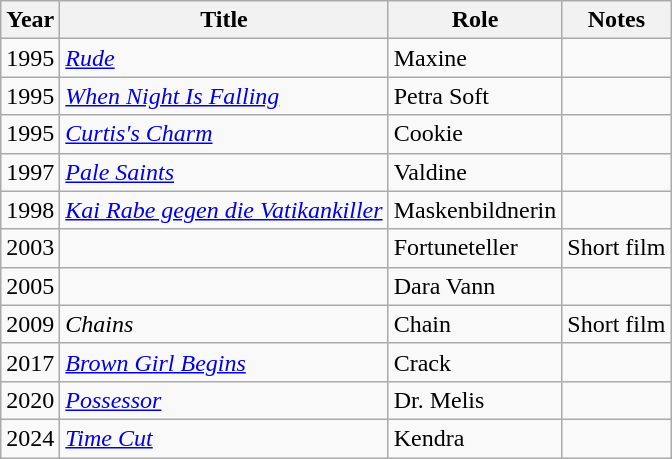<table class="wikitable sortable">
<tr>
<th>Year</th>
<th>Title</th>
<th>Role</th>
<th class="unsortable">Notes</th>
</tr>
<tr>
<td>1995</td>
<td><em><a href='#'>Rude</a></em></td>
<td>Maxine</td>
<td></td>
</tr>
<tr>
<td>1995</td>
<td><em><a href='#'>When Night Is Falling</a></em></td>
<td>Petra Soft</td>
<td></td>
</tr>
<tr>
<td>1995</td>
<td><em><a href='#'>Curtis's Charm</a></em></td>
<td>Cookie</td>
<td></td>
</tr>
<tr>
<td>1997</td>
<td><em><a href='#'>Pale Saints</a></em></td>
<td>Valdine</td>
<td></td>
</tr>
<tr>
<td>1998</td>
<td><em><a href='#'>Kai Rabe gegen die Vatikankiller</a></em></td>
<td>Maskenbildnerin</td>
<td></td>
</tr>
<tr>
<td>2003</td>
<td><em></em></td>
<td>Fortuneteller</td>
<td>Short film</td>
</tr>
<tr>
<td>2005</td>
<td><em></em></td>
<td>Dara Vann</td>
<td></td>
</tr>
<tr>
<td>2009</td>
<td><em>Chains</em></td>
<td>Chain</td>
<td>Short film</td>
</tr>
<tr>
<td>2017</td>
<td><em><a href='#'>Brown Girl Begins</a></em></td>
<td>Crack</td>
<td></td>
</tr>
<tr>
<td>2020</td>
<td><em><a href='#'>Possessor</a></em></td>
<td>Dr. Melis</td>
<td></td>
</tr>
<tr>
<td>2024</td>
<td><em><a href='#'>Time Cut</a></em></td>
<td>Kendra</td>
<td></td>
</tr>
</table>
